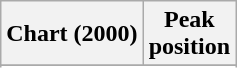<table class="wikitable plainrowheaders sortable" style="text-align:center;">
<tr>
<th scope="col">Chart (2000)</th>
<th scope="col">Peak<br>position</th>
</tr>
<tr>
</tr>
<tr>
</tr>
<tr>
</tr>
<tr>
</tr>
<tr>
</tr>
<tr>
</tr>
<tr>
</tr>
<tr>
</tr>
<tr>
</tr>
<tr>
</tr>
<tr>
</tr>
<tr>
</tr>
</table>
